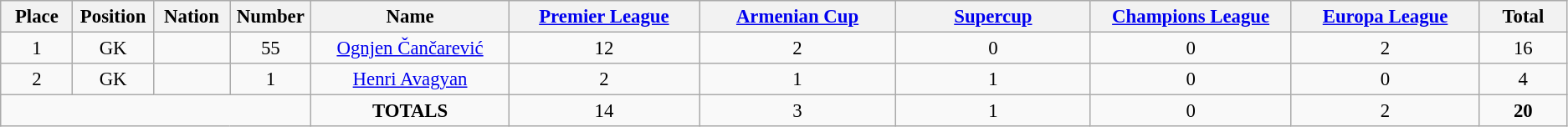<table class="wikitable" style="font-size: 95%; text-align: center;">
<tr>
<th width=60>Place</th>
<th width=60>Position</th>
<th width=60>Nation</th>
<th width=60>Number</th>
<th width=200>Name</th>
<th width=200><a href='#'>Premier League</a></th>
<th width=200><a href='#'>Armenian Cup</a></th>
<th width=200><a href='#'>Supercup</a></th>
<th width=200><a href='#'>Champions League</a></th>
<th width=200><a href='#'>Europa League</a></th>
<th width=80><strong>Total</strong></th>
</tr>
<tr>
<td>1</td>
<td>GK</td>
<td></td>
<td>55</td>
<td><a href='#'>Ognjen Čančarević</a></td>
<td>12</td>
<td>2</td>
<td>0</td>
<td>0</td>
<td>2</td>
<td>16</td>
</tr>
<tr>
<td>2</td>
<td>GK</td>
<td></td>
<td>1</td>
<td><a href='#'>Henri Avagyan</a></td>
<td>2</td>
<td>1</td>
<td>1</td>
<td>0</td>
<td>0</td>
<td>4</td>
</tr>
<tr>
<td colspan="4"></td>
<td><strong>TOTALS</strong></td>
<td>14</td>
<td>3</td>
<td>1</td>
<td>0</td>
<td>2</td>
<td><strong>20</strong></td>
</tr>
</table>
